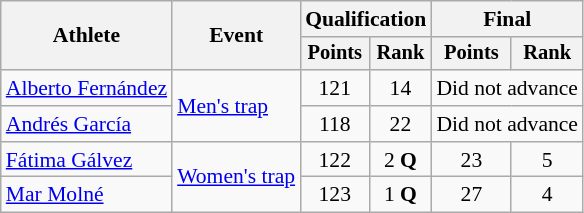<table class="wikitable" style="font-size:90%">
<tr>
<th rowspan="2">Athlete</th>
<th rowspan="2">Event</th>
<th colspan=2>Qualification</th>
<th colspan=2>Final</th>
</tr>
<tr style="font-size:95%">
<th>Points</th>
<th>Rank</th>
<th>Points</th>
<th>Rank</th>
</tr>
<tr align=center>
<td align=left><a href='#'>Alberto Fernández</a></td>
<td align=left rowspan=2><a href='#'>Men's trap</a></td>
<td>121</td>
<td>14</td>
<td colspan=2>Did not advance</td>
</tr>
<tr align=center>
<td align=left><a href='#'>Andrés García</a></td>
<td>118</td>
<td>22</td>
<td colspan=2>Did not advance</td>
</tr>
<tr align=center>
<td align=left><a href='#'>Fátima Gálvez</a></td>
<td align=left rowspan=2><a href='#'>Women's trap</a></td>
<td>122</td>
<td>2 <strong>Q</strong></td>
<td>23</td>
<td>5</td>
</tr>
<tr align=center>
<td align=left><a href='#'>Mar Molné</a></td>
<td>123</td>
<td>1 <strong>Q</strong></td>
<td>27</td>
<td>4</td>
</tr>
</table>
